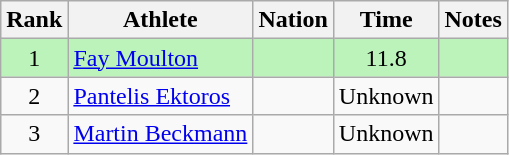<table class="wikitable sortable" style="text-align:center">
<tr>
<th>Rank</th>
<th>Athlete</th>
<th>Nation</th>
<th>Time</th>
<th>Notes</th>
</tr>
<tr bgcolor=bbf3bb>
<td>1</td>
<td align=left><a href='#'>Fay Moulton</a></td>
<td align=left></td>
<td>11.8</td>
<td></td>
</tr>
<tr>
<td>2</td>
<td align=left><a href='#'>Pantelis Ektoros</a></td>
<td align=left></td>
<td>Unknown</td>
<td></td>
</tr>
<tr>
<td>3</td>
<td align=left><a href='#'>Martin Beckmann</a></td>
<td align=left></td>
<td>Unknown</td>
<td></td>
</tr>
</table>
